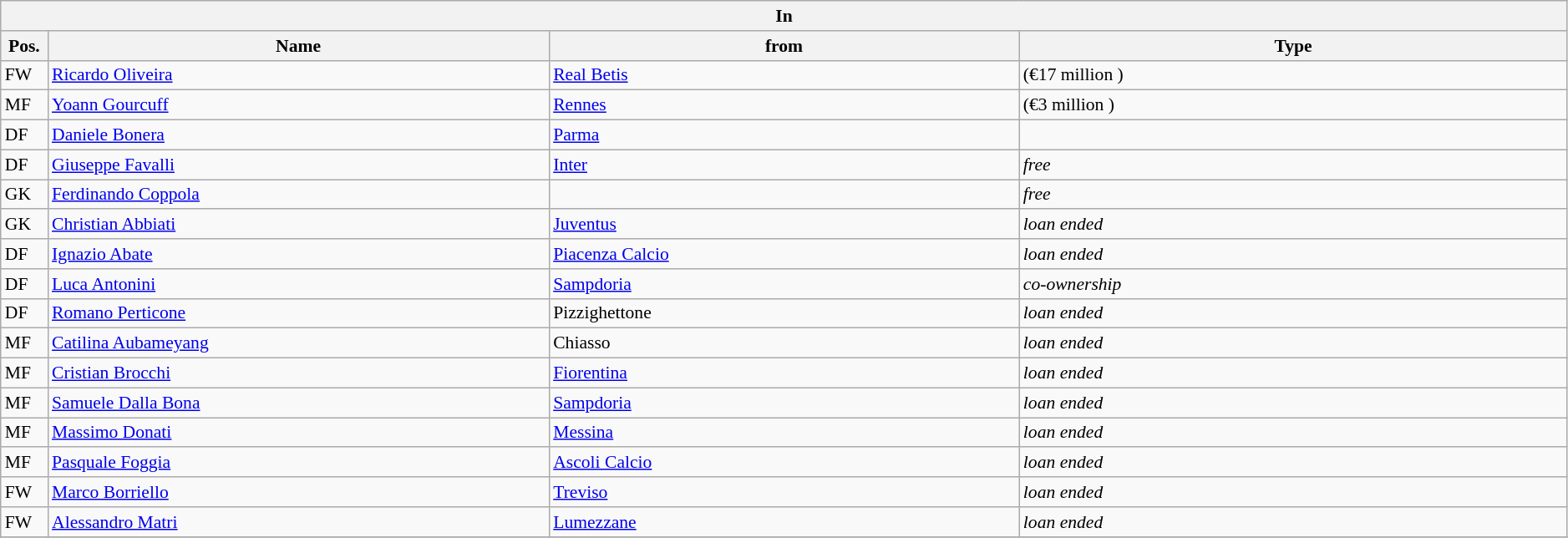<table class="wikitable" style="font-size:90%;width:99%;">
<tr>
<th colspan="4">In</th>
</tr>
<tr>
<th width=3%>Pos.</th>
<th width=32%>Name</th>
<th width=30%>from</th>
<th width=35%>Type</th>
</tr>
<tr>
<td>FW</td>
<td><a href='#'>Ricardo Oliveira</a></td>
<td><a href='#'>Real Betis</a></td>
<td>(€17 million )</td>
</tr>
<tr>
<td>MF</td>
<td><a href='#'>Yoann Gourcuff</a></td>
<td><a href='#'>Rennes</a></td>
<td>(€3 million )</td>
</tr>
<tr>
<td>DF</td>
<td><a href='#'>Daniele Bonera</a></td>
<td><a href='#'>Parma</a></td>
<td></td>
</tr>
<tr>
<td>DF</td>
<td><a href='#'>Giuseppe Favalli</a></td>
<td><a href='#'>Inter</a></td>
<td><em>free</em></td>
</tr>
<tr>
<td>GK</td>
<td><a href='#'>Ferdinando Coppola</a></td>
<td></td>
<td><em>free</em></td>
</tr>
<tr>
<td>GK</td>
<td><a href='#'>Christian Abbiati</a></td>
<td><a href='#'>Juventus</a></td>
<td><em>loan ended</em></td>
</tr>
<tr>
<td>DF</td>
<td><a href='#'>Ignazio Abate</a></td>
<td><a href='#'>Piacenza Calcio</a></td>
<td><em>loan ended</em></td>
</tr>
<tr>
<td>DF</td>
<td><a href='#'>Luca Antonini</a></td>
<td><a href='#'>Sampdoria</a></td>
<td><em>co-ownership</em></td>
</tr>
<tr>
<td>DF</td>
<td><a href='#'>Romano Perticone</a></td>
<td>Pizzighettone</td>
<td><em>loan ended</em></td>
</tr>
<tr>
<td>MF</td>
<td><a href='#'>Catilina Aubameyang</a></td>
<td>Chiasso</td>
<td><em>loan ended</em></td>
</tr>
<tr>
<td>MF</td>
<td><a href='#'>Cristian Brocchi</a></td>
<td><a href='#'>Fiorentina</a></td>
<td><em>loan ended</em></td>
</tr>
<tr>
<td>MF</td>
<td><a href='#'>Samuele Dalla Bona</a></td>
<td><a href='#'>Sampdoria</a></td>
<td><em>loan ended</em></td>
</tr>
<tr>
<td>MF</td>
<td><a href='#'>Massimo Donati</a></td>
<td><a href='#'>Messina</a></td>
<td><em>loan ended</em></td>
</tr>
<tr>
<td>MF</td>
<td><a href='#'>Pasquale Foggia</a></td>
<td><a href='#'>Ascoli Calcio</a></td>
<td><em>loan ended</em></td>
</tr>
<tr>
<td>FW</td>
<td><a href='#'>Marco Borriello</a></td>
<td><a href='#'>Treviso</a></td>
<td><em>loan ended</em></td>
</tr>
<tr>
<td>FW</td>
<td><a href='#'>Alessandro Matri</a></td>
<td><a href='#'>Lumezzane</a></td>
<td><em>loan ended</em></td>
</tr>
<tr>
</tr>
</table>
